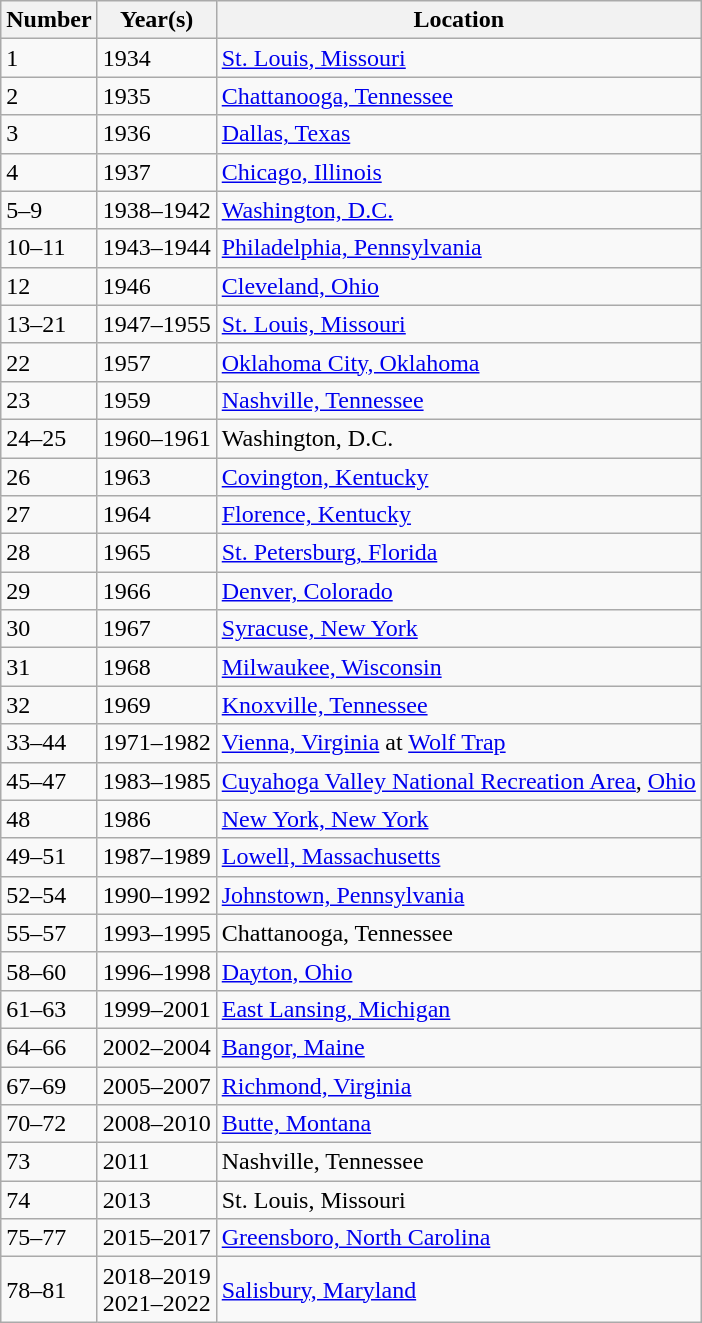<table class="wikitable">
<tr>
<th>Number</th>
<th>Year(s)</th>
<th>Location</th>
</tr>
<tr>
<td>1</td>
<td>1934</td>
<td><a href='#'>St. Louis, Missouri</a></td>
</tr>
<tr>
<td>2</td>
<td>1935</td>
<td><a href='#'>Chattanooga, Tennessee</a></td>
</tr>
<tr>
<td>3</td>
<td>1936</td>
<td><a href='#'>Dallas, Texas</a></td>
</tr>
<tr>
<td>4</td>
<td>1937</td>
<td><a href='#'>Chicago, Illinois</a></td>
</tr>
<tr>
<td>5–9</td>
<td>1938–1942</td>
<td><a href='#'>Washington, D.C.</a></td>
</tr>
<tr>
<td>10–11</td>
<td>1943–1944</td>
<td><a href='#'>Philadelphia, Pennsylvania</a></td>
</tr>
<tr>
<td>12</td>
<td>1946</td>
<td><a href='#'>Cleveland, Ohio</a></td>
</tr>
<tr>
<td>13–21</td>
<td>1947–1955</td>
<td><a href='#'>St. Louis, Missouri</a></td>
</tr>
<tr>
<td>22</td>
<td>1957</td>
<td><a href='#'>Oklahoma City, Oklahoma</a></td>
</tr>
<tr>
<td>23</td>
<td>1959</td>
<td><a href='#'>Nashville, Tennessee</a></td>
</tr>
<tr>
<td>24–25</td>
<td>1960–1961</td>
<td>Washington, D.C.</td>
</tr>
<tr>
<td>26</td>
<td>1963</td>
<td><a href='#'>Covington, Kentucky</a></td>
</tr>
<tr>
<td>27</td>
<td>1964</td>
<td><a href='#'>Florence, Kentucky</a></td>
</tr>
<tr>
<td>28</td>
<td>1965</td>
<td><a href='#'>St. Petersburg, Florida</a></td>
</tr>
<tr>
<td>29</td>
<td>1966</td>
<td><a href='#'>Denver, Colorado</a></td>
</tr>
<tr>
<td>30</td>
<td>1967</td>
<td><a href='#'>Syracuse, New York</a></td>
</tr>
<tr>
<td>31</td>
<td>1968</td>
<td><a href='#'>Milwaukee, Wisconsin</a></td>
</tr>
<tr>
<td>32</td>
<td>1969</td>
<td><a href='#'>Knoxville, Tennessee</a></td>
</tr>
<tr>
<td>33–44</td>
<td>1971–1982</td>
<td><a href='#'>Vienna, Virginia</a> at <a href='#'>Wolf Trap</a></td>
</tr>
<tr>
<td>45–47</td>
<td>1983–1985</td>
<td><a href='#'>Cuyahoga Valley National Recreation Area</a>, <a href='#'>Ohio</a></td>
</tr>
<tr>
<td>48</td>
<td>1986</td>
<td><a href='#'>New York, New York</a></td>
</tr>
<tr>
<td>49–51</td>
<td>1987–1989</td>
<td><a href='#'>Lowell, Massachusetts</a></td>
</tr>
<tr>
<td>52–54</td>
<td>1990–1992</td>
<td><a href='#'>Johnstown, Pennsylvania</a></td>
</tr>
<tr>
<td>55–57</td>
<td>1993–1995</td>
<td>Chattanooga, Tennessee</td>
</tr>
<tr>
<td>58–60</td>
<td>1996–1998</td>
<td><a href='#'>Dayton, Ohio</a></td>
</tr>
<tr>
<td>61–63</td>
<td>1999–2001</td>
<td><a href='#'>East Lansing, Michigan</a></td>
</tr>
<tr>
<td>64–66</td>
<td>2002–2004</td>
<td><a href='#'>Bangor, Maine</a></td>
</tr>
<tr>
<td>67–69</td>
<td>2005–2007</td>
<td><a href='#'>Richmond, Virginia</a></td>
</tr>
<tr>
<td>70–72</td>
<td>2008–2010</td>
<td><a href='#'>Butte, Montana</a></td>
</tr>
<tr>
<td>73</td>
<td>2011</td>
<td>Nashville, Tennessee</td>
</tr>
<tr>
<td>74</td>
<td>2013</td>
<td>St. Louis, Missouri</td>
</tr>
<tr>
<td>75–77</td>
<td>2015–2017</td>
<td><a href='#'>Greensboro, North Carolina</a></td>
</tr>
<tr>
<td>78–81</td>
<td>2018–2019<br>2021–2022</td>
<td><a href='#'>Salisbury, Maryland</a></td>
</tr>
</table>
